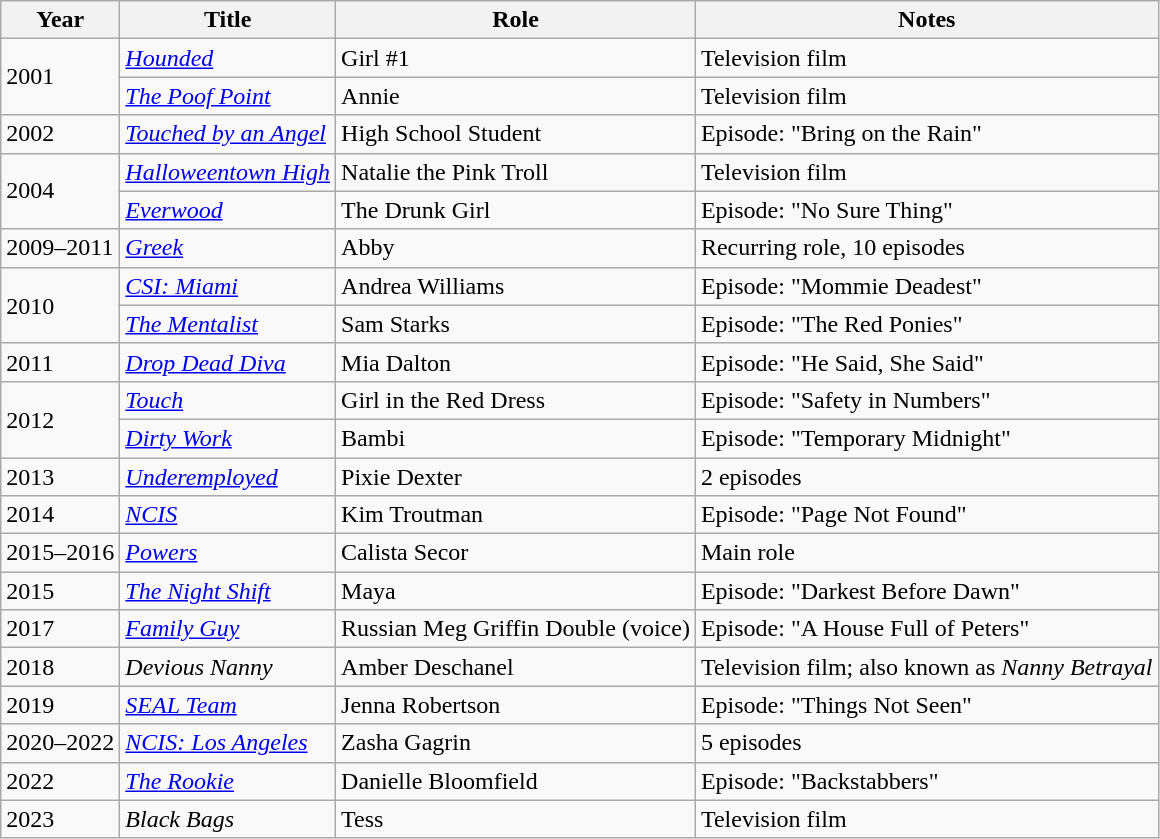<table class="wikitable sortable">
<tr>
<th>Year</th>
<th>Title</th>
<th>Role</th>
<th class="unsortable">Notes</th>
</tr>
<tr>
<td rowspan=2>2001</td>
<td><em><a href='#'>Hounded</a></em></td>
<td>Girl #1</td>
<td>Television film</td>
</tr>
<tr>
<td><em><a href='#'>The Poof Point</a></em></td>
<td>Annie</td>
<td>Television film</td>
</tr>
<tr>
<td>2002</td>
<td><em><a href='#'>Touched by an Angel</a></em></td>
<td>High School Student</td>
<td>Episode: "Bring on the Rain"</td>
</tr>
<tr>
<td rowspan=2>2004</td>
<td><em><a href='#'>Halloweentown High</a></em></td>
<td>Natalie the Pink Troll</td>
<td>Television film</td>
</tr>
<tr>
<td><em><a href='#'>Everwood</a></em></td>
<td>The Drunk Girl</td>
<td>Episode: "No Sure Thing"</td>
</tr>
<tr>
<td>2009–2011</td>
<td><em><a href='#'>Greek</a></em></td>
<td>Abby</td>
<td>Recurring role, 10 episodes</td>
</tr>
<tr>
<td rowspan=2>2010</td>
<td><em><a href='#'>CSI: Miami</a></em></td>
<td>Andrea Williams</td>
<td>Episode: "Mommie Deadest"</td>
</tr>
<tr>
<td><em><a href='#'>The Mentalist</a></em></td>
<td>Sam Starks</td>
<td>Episode: "The Red Ponies"</td>
</tr>
<tr>
<td>2011</td>
<td><em><a href='#'>Drop Dead Diva</a></em></td>
<td>Mia Dalton</td>
<td>Episode: "He Said, She Said"</td>
</tr>
<tr>
<td rowspan=2>2012</td>
<td><em><a href='#'>Touch</a></em></td>
<td>Girl in the Red Dress</td>
<td>Episode: "Safety in Numbers"</td>
</tr>
<tr>
<td><em><a href='#'>Dirty Work</a></em></td>
<td>Bambi</td>
<td>Episode: "Temporary Midnight"</td>
</tr>
<tr>
<td>2013</td>
<td><em><a href='#'>Underemployed</a></em></td>
<td>Pixie Dexter</td>
<td>2 episodes</td>
</tr>
<tr>
<td>2014</td>
<td><em><a href='#'>NCIS</a></em></td>
<td>Kim Troutman</td>
<td>Episode: "Page Not Found"</td>
</tr>
<tr>
<td>2015–2016</td>
<td><em><a href='#'>Powers</a></em></td>
<td>Calista Secor</td>
<td>Main role</td>
</tr>
<tr>
<td>2015</td>
<td><em><a href='#'>The Night Shift</a></em></td>
<td>Maya</td>
<td>Episode: "Darkest Before Dawn"</td>
</tr>
<tr>
<td>2017</td>
<td><em><a href='#'>Family Guy</a></em></td>
<td>Russian Meg Griffin Double (voice)</td>
<td>Episode: "A House Full of Peters"</td>
</tr>
<tr>
<td>2018</td>
<td><em>Devious Nanny</em></td>
<td>Amber Deschanel</td>
<td>Television film; also known as <em>Nanny Betrayal</em></td>
</tr>
<tr>
<td>2019</td>
<td><em><a href='#'>SEAL Team</a></em></td>
<td>Jenna Robertson</td>
<td>Episode: "Things Not Seen"</td>
</tr>
<tr>
<td>2020–2022</td>
<td><em><a href='#'>NCIS: Los Angeles</a></em></td>
<td>Zasha Gagrin</td>
<td>5 episodes</td>
</tr>
<tr>
<td>2022</td>
<td><em><a href='#'>The Rookie</a></em></td>
<td>Danielle Bloomfield</td>
<td>Episode: "Backstabbers"</td>
</tr>
<tr>
<td>2023</td>
<td><em>Black Bags</em></td>
<td>Tess</td>
<td>Television film</td>
</tr>
</table>
